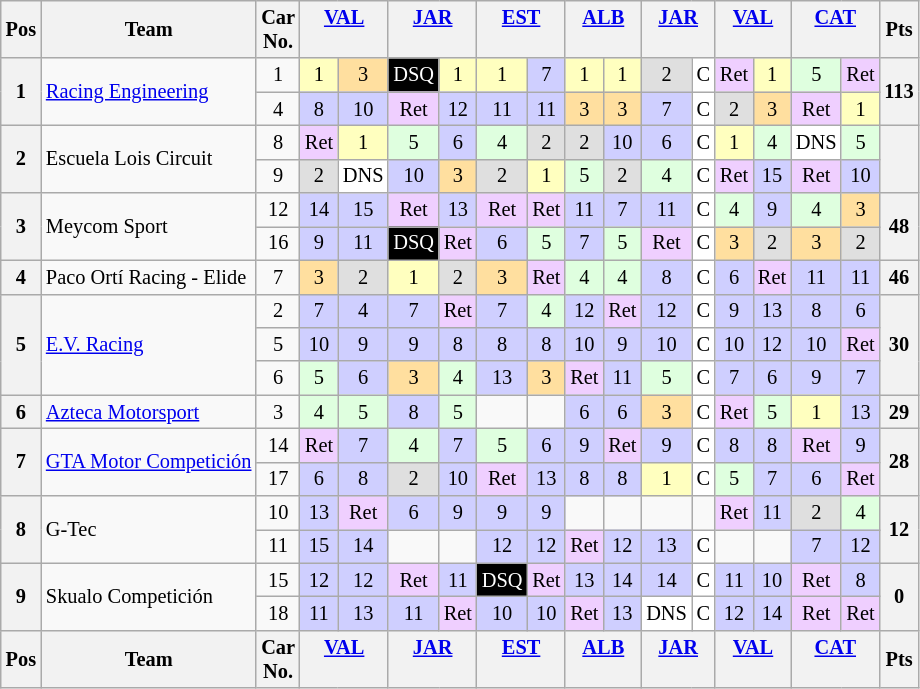<table class="wikitable" style="font-size: 85%; text-align:center">
<tr valign="top">
<th valign="middle">Pos</th>
<th valign="middle">Team</th>
<th valign="middle">Car<br>No.</th>
<th colspan=2><a href='#'>VAL</a><br></th>
<th colspan=2><a href='#'>JAR</a><br></th>
<th colspan=2><a href='#'>EST</a><br></th>
<th colspan=2><a href='#'>ALB</a><br></th>
<th colspan=2><a href='#'>JAR</a><br></th>
<th colspan=2><a href='#'>VAL</a><br></th>
<th colspan=2><a href='#'>CAT</a><br></th>
<th valign="middle">Pts</th>
</tr>
<tr>
<th rowspan=2>1</th>
<td align=left rowspan=2><a href='#'>Racing Engineering</a></td>
<td>1</td>
<td style="background:#FFFFBF;">1</td>
<td style="background:#FFDF9F;">3</td>
<td style="background:#000000; color:white">DSQ</td>
<td style="background:#FFFFBF;">1</td>
<td style="background:#FFFFBF;">1</td>
<td style="background:#cfcfff;">7</td>
<td style="background:#FFFFBF;">1</td>
<td style="background:#FFFFBF;">1</td>
<td style="background:#DFDFDF;">2</td>
<td style="background:#FFFFFF;">C</td>
<td style="background:#EFCFFF;">Ret</td>
<td style="background:#FFFFBF;">1</td>
<td style="background:#DFFFDF;">5</td>
<td style="background:#EFCFFF;">Ret</td>
<th rowspan=2>113</th>
</tr>
<tr>
<td>4</td>
<td style="background:#cfcfff;">8</td>
<td style="background:#cfcfff;">10</td>
<td style="background:#EFCFFF;">Ret</td>
<td style="background:#cfcfff;">12</td>
<td style="background:#cfcfff;">11</td>
<td style="background:#cfcfff;">11</td>
<td style="background:#FFDF9F;">3</td>
<td style="background:#FFDF9F;">3</td>
<td style="background:#cfcfff;">7</td>
<td style="background:#FFFFFF;">C</td>
<td style="background:#DFDFDF;">2</td>
<td style="background:#FFDF9F;">3</td>
<td style="background:#EFCFFF;">Ret</td>
<td style="background:#FFFFBF;">1</td>
</tr>
<tr>
<th rowspan=2>2</th>
<td rowspan=2 align=left>Escuela Lois Circuit</td>
<td>8</td>
<td style="background:#EFCFFF;">Ret</td>
<td style="background:#FFFFBF;">1</td>
<td style="background:#DFFFDF;">5</td>
<td style="background:#cfcfff;">6</td>
<td style="background:#DFFFDF;">4</td>
<td style="background:#DFDFDF;">2</td>
<td style="background:#DFDFDF;">2</td>
<td style="background:#cfcfff;">10</td>
<td style="background:#cfcfff;">6</td>
<td style="background:#FFFFFF;">C</td>
<td style="background:#FFFFBF;">1</td>
<td style="background:#DFFFDF;">4</td>
<td style="background:#FFFFFF;">DNS</td>
<td style="background:#DFFFDF;">5</td>
<th rowspan=2></th>
</tr>
<tr>
<td>9</td>
<td style="background:#DFDFDF;">2</td>
<td style="background:#FFFFFF;">DNS</td>
<td style="background:#cfcfff;">10</td>
<td style="background:#FFDF9F;">3</td>
<td style="background:#DFDFDF;">2</td>
<td style="background:#FFFFBF;">1</td>
<td style="background:#DFFFDF;">5</td>
<td style="background:#DFDFDF;">2</td>
<td style="background:#DFFFDF;">4</td>
<td style="background:#FFFFFF;">C</td>
<td style="background:#EFCFFF;">Ret</td>
<td style="background:#cfcfff;">15</td>
<td style="background:#EFCFFF;">Ret</td>
<td style="background:#cfcfff;">10</td>
</tr>
<tr>
<th rowspan=2>3</th>
<td rowspan=2 align=left>Meycom Sport</td>
<td>12</td>
<td style="background:#cfcfff;">14</td>
<td style="background:#cfcfff;">15</td>
<td style="background:#EFCFFF;">Ret</td>
<td style="background:#cfcfff;">13</td>
<td style="background:#EFCFFF;">Ret</td>
<td style="background:#EFCFFF;">Ret</td>
<td style="background:#cfcfff;">11</td>
<td style="background:#cfcfff;">7</td>
<td style="background:#cfcfff;">11</td>
<td style="background:#FFFFFF;">C</td>
<td style="background:#DFFFDF;">4</td>
<td style="background:#cfcfff;">9</td>
<td style="background:#DFFFDF;">4</td>
<td style="background:#FFDF9F;">3</td>
<th rowspan=2>48</th>
</tr>
<tr>
<td>16</td>
<td style="background:#cfcfff;">9</td>
<td style="background:#cfcfff;">11</td>
<td style="background:#000000; color:white">DSQ</td>
<td style="background:#EFCFFF;">Ret</td>
<td style="background:#cfcfff;">6</td>
<td style="background:#DFFFDF;">5</td>
<td style="background:#cfcfff;">7</td>
<td style="background:#DFFFDF;">5</td>
<td style="background:#EFCFFF;">Ret</td>
<td style="background:#FFFFFF;">C</td>
<td style="background:#FFDF9F;">3</td>
<td style="background:#DFDFDF;">2</td>
<td style="background:#FFDF9F;">3</td>
<td style="background:#DFDFDF;">2</td>
</tr>
<tr>
<th>4</th>
<td align=left nowrap>Paco Ortí Racing - Elide</td>
<td>7</td>
<td style="background:#FFDF9F;">3</td>
<td style="background:#DFDFDF;">2</td>
<td style="background:#FFFFBF;">1</td>
<td style="background:#DFDFDF;">2</td>
<td style="background:#FFDF9F;">3</td>
<td style="background:#EFCFFF;">Ret</td>
<td style="background:#DFFFDF;">4</td>
<td style="background:#DFFFDF;">4</td>
<td style="background:#cfcfff;">8</td>
<td style="background:#FFFFFF;">C</td>
<td style="background:#cfcfff;">6</td>
<td style="background:#EFCFFF;">Ret</td>
<td style="background:#cfcfff;">11</td>
<td style="background:#cfcfff;">11</td>
<th>46</th>
</tr>
<tr>
<th rowspan=3>5</th>
<td rowspan=3 align=left><a href='#'>E.V. Racing</a></td>
<td>2</td>
<td style="background:#cfcfff;">7</td>
<td style="background:#cfcfff;">4</td>
<td style="background:#cfcfff;">7</td>
<td style="background:#EFCFFF;">Ret</td>
<td style="background:#cfcfff;">7</td>
<td style="background:#DFFFDF;">4</td>
<td style="background:#cfcfff;">12</td>
<td style="background:#EFCFFF;">Ret</td>
<td style="background:#cfcfff;">12</td>
<td style="background:#FFFFFF;">C</td>
<td style="background:#cfcfff;">9</td>
<td style="background:#cfcfff;">13</td>
<td style="background:#cfcfff;">8</td>
<td style="background:#cfcfff;">6</td>
<th rowspan=3>30</th>
</tr>
<tr>
<td>5</td>
<td style="background:#cfcfff;">10</td>
<td style="background:#cfcfff;">9</td>
<td style="background:#cfcfff;">9</td>
<td style="background:#cfcfff;">8</td>
<td style="background:#cfcfff;">8</td>
<td style="background:#cfcfff;">8</td>
<td style="background:#cfcfff;">10</td>
<td style="background:#cfcfff;">9</td>
<td style="background:#cfcfff;">10</td>
<td style="background:#FFFFFF;">C</td>
<td style="background:#cfcfff;">10</td>
<td style="background:#cfcfff;">12</td>
<td style="background:#cfcfff;">10</td>
<td style="background:#EFCFFF;">Ret</td>
</tr>
<tr>
<td>6</td>
<td style="background:#DFFFDF;">5</td>
<td style="background:#cfcfff;">6</td>
<td style="background:#FFDF9F;">3</td>
<td style="background:#DFFFDF;">4</td>
<td style="background:#cfcfff;">13</td>
<td style="background:#FFDF9F;">3</td>
<td style="background:#EFCFFF;">Ret</td>
<td style="background:#cfcfff;">11</td>
<td style="background:#DFFFDF;">5</td>
<td style="background:#FFFFFF;">C</td>
<td style="background:#cfcfff;">7</td>
<td style="background:#cfcfff;">6</td>
<td style="background:#cfcfff;">9</td>
<td style="background:#cfcfff;">7</td>
</tr>
<tr>
<th>6</th>
<td align=left><a href='#'>Azteca Motorsport</a></td>
<td>3</td>
<td style="background:#DFFFDF;">4</td>
<td style="background:#DFFFDF;">5</td>
<td style="background:#cfcfff;">8</td>
<td style="background:#DFFFDF;">5</td>
<td></td>
<td></td>
<td style="background:#cfcfff;">6</td>
<td style="background:#cfcfff;">6</td>
<td style="background:#FFDF9F;">3</td>
<td style="background:#FFFFFF;">C</td>
<td style="background:#EFCFFF;">Ret</td>
<td style="background:#DFFFDF;">5</td>
<td style="background:#FFFFBF;">1</td>
<td style="background:#cfcfff;">13</td>
<th>29</th>
</tr>
<tr>
<th rowspan=2>7</th>
<td rowspan=2 align=left><a href='#'>GTA Motor Competición</a></td>
<td>14</td>
<td style="background:#EFCFFF;">Ret</td>
<td style="background:#cfcfff;">7</td>
<td style="background:#DFFFDF;">4</td>
<td style="background:#cfcfff;">7</td>
<td style="background:#DFFFDF;">5</td>
<td style="background:#cfcfff;">6</td>
<td style="background:#cfcfff;">9</td>
<td style="background:#EFCFFF;">Ret</td>
<td style="background:#cfcfff;">9</td>
<td style="background:#FFFFFF;">C</td>
<td style="background:#cfcfff;">8</td>
<td style="background:#cfcfff;">8</td>
<td style="background:#EFCFFF;">Ret</td>
<td style="background:#cfcfff;">9</td>
<th rowspan=2>28</th>
</tr>
<tr>
<td>17</td>
<td style="background:#cfcfff;">6</td>
<td style="background:#cfcfff;">8</td>
<td style="background:#DFDFDF;">2</td>
<td style="background:#cfcfff;">10</td>
<td style="background:#EFCFFF;">Ret</td>
<td style="background:#cfcfff;">13</td>
<td style="background:#cfcfff;">8</td>
<td style="background:#cfcfff;">8</td>
<td style="background:#FFFFBF;">1</td>
<td style="background:#FFFFFF;">C</td>
<td style="background:#DFFFDF;">5</td>
<td style="background:#cfcfff;">7</td>
<td style="background:#cfcfff;">6</td>
<td style="background:#EFCFFF;">Ret</td>
</tr>
<tr>
<th rowspan=2>8</th>
<td rowspan=2 align=left>G-Tec</td>
<td>10</td>
<td style="background:#cfcfff;">13</td>
<td style="background:#EFCFFF;">Ret</td>
<td style="background:#cfcfff;">6</td>
<td style="background:#cfcfff;">9</td>
<td style="background:#cfcfff;">9</td>
<td style="background:#cfcfff;">9</td>
<td></td>
<td></td>
<td></td>
<td></td>
<td style="background:#EFCFFF;">Ret</td>
<td style="background:#cfcfff;">11</td>
<td style="background:#DFDFDF;">2</td>
<td style="background:#DFFFDF;">4</td>
<th rowspan=2>12</th>
</tr>
<tr>
<td>11</td>
<td style="background:#cfcfff;">15</td>
<td style="background:#cfcfff;">14</td>
<td></td>
<td></td>
<td style="background:#cfcfff;">12</td>
<td style="background:#cfcfff;">12</td>
<td style="background:#EFCFFF;">Ret</td>
<td style="background:#cfcfff;">12</td>
<td style="background:#cfcfff;">13</td>
<td style="background:#FFFFFF;">C</td>
<td></td>
<td></td>
<td style="background:#cfcfff;">7</td>
<td style="background:#cfcfff;">12</td>
</tr>
<tr>
<th rowspan=2>9</th>
<td rowspan=2 align=left>Skualo Competición</td>
<td>15</td>
<td style="background:#cfcfff;">12</td>
<td style="background:#cfcfff;">12</td>
<td style="background:#EFCFFF;">Ret</td>
<td style="background:#cfcfff;">11</td>
<td style="background:#000000; color:white">DSQ</td>
<td style="background:#EFCFFF;">Ret</td>
<td style="background:#cfcfff;">13</td>
<td style="background:#cfcfff;">14</td>
<td style="background:#cfcfff;">14</td>
<td style="background:#FFFFFF;">C</td>
<td style="background:#cfcfff;">11</td>
<td style="background:#cfcfff;">10</td>
<td style="background:#EFCFFF;">Ret</td>
<td style="background:#cfcfff;">8</td>
<th rowspan=2>0</th>
</tr>
<tr>
<td>18</td>
<td style="background:#cfcfff;">11</td>
<td style="background:#cfcfff;">13</td>
<td style="background:#cfcfff;">11</td>
<td style="background:#EFCFFF;">Ret</td>
<td style="background:#cfcfff;">10</td>
<td style="background:#cfcfff;">10</td>
<td style="background:#EFCFFF;">Ret</td>
<td style="background:#cfcfff;">13</td>
<td style="background:#FFFFFF;">DNS</td>
<td style="background:#FFFFFF;">C</td>
<td style="background:#cfcfff;">12</td>
<td style="background:#cfcfff;">14</td>
<td style="background:#EFCFFF;">Ret</td>
<td style="background:#EFCFFF;">Ret</td>
</tr>
<tr valign="top">
<th valign="middle">Pos</th>
<th valign="middle">Team</th>
<th valign="middle">Car<br>No.</th>
<th colspan=2><a href='#'>VAL</a><br></th>
<th colspan=2><a href='#'>JAR</a><br></th>
<th colspan=2><a href='#'>EST</a><br></th>
<th colspan=2><a href='#'>ALB</a><br></th>
<th colspan=2><a href='#'>JAR</a><br></th>
<th colspan=2><a href='#'>VAL</a><br></th>
<th colspan=2><a href='#'>CAT</a><br></th>
<th valign="middle">Pts</th>
</tr>
</table>
